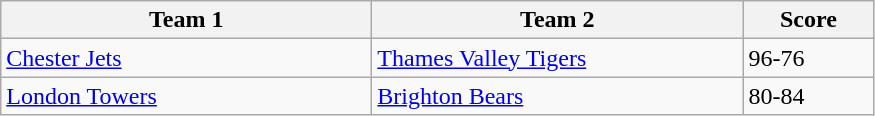<table class="wikitable" style="font-size: 100%">
<tr>
<th width=240>Team 1</th>
<th width=240>Team 2</th>
<th width=80>Score</th>
</tr>
<tr>
<td><a href='#'>Chester Jets</a></td>
<td><a href='#'>Thames Valley Tigers</a></td>
<td>96-76</td>
</tr>
<tr>
<td><a href='#'>London Towers</a></td>
<td><a href='#'>Brighton Bears</a></td>
<td>80-84</td>
</tr>
</table>
